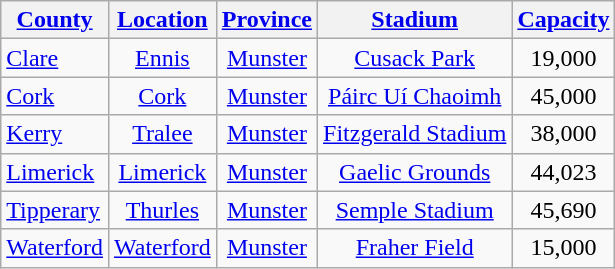<table class="wikitable sortable" style="text-align:center">
<tr>
<th><a href='#'>County</a></th>
<th><a href='#'>Location</a></th>
<th><a href='#'>Province</a></th>
<th><a href='#'>Stadium</a></th>
<th><a href='#'>Capacity</a></th>
</tr>
<tr>
<td style="text-align:left"> <a href='#'>Clare</a></td>
<td><a href='#'>Ennis</a></td>
<td><a href='#'>Munster</a></td>
<td><a href='#'>Cusack Park</a></td>
<td>19,000</td>
</tr>
<tr>
<td style="text-align:left"> <a href='#'>Cork</a></td>
<td><a href='#'>Cork</a></td>
<td><a href='#'>Munster</a></td>
<td><a href='#'>Páirc Uí Chaoimh</a></td>
<td>45,000</td>
</tr>
<tr>
<td style="text-align:left"> <a href='#'>Kerry</a></td>
<td><a href='#'>Tralee</a></td>
<td><a href='#'>Munster</a></td>
<td><a href='#'>Fitzgerald Stadium</a></td>
<td>38,000</td>
</tr>
<tr>
<td style="text-align:left"> <a href='#'>Limerick</a></td>
<td><a href='#'>Limerick</a></td>
<td><a href='#'>Munster</a></td>
<td><a href='#'>Gaelic Grounds</a></td>
<td>44,023</td>
</tr>
<tr>
<td style="text-align:left"> <a href='#'>Tipperary</a></td>
<td><a href='#'>Thurles</a></td>
<td><a href='#'>Munster</a></td>
<td><a href='#'>Semple Stadium</a></td>
<td>45,690</td>
</tr>
<tr>
<td style="text-align:left"> <a href='#'>Waterford</a></td>
<td><a href='#'>Waterford</a></td>
<td><a href='#'>Munster</a></td>
<td><a href='#'>Fraher Field</a></td>
<td>15,000</td>
</tr>
</table>
